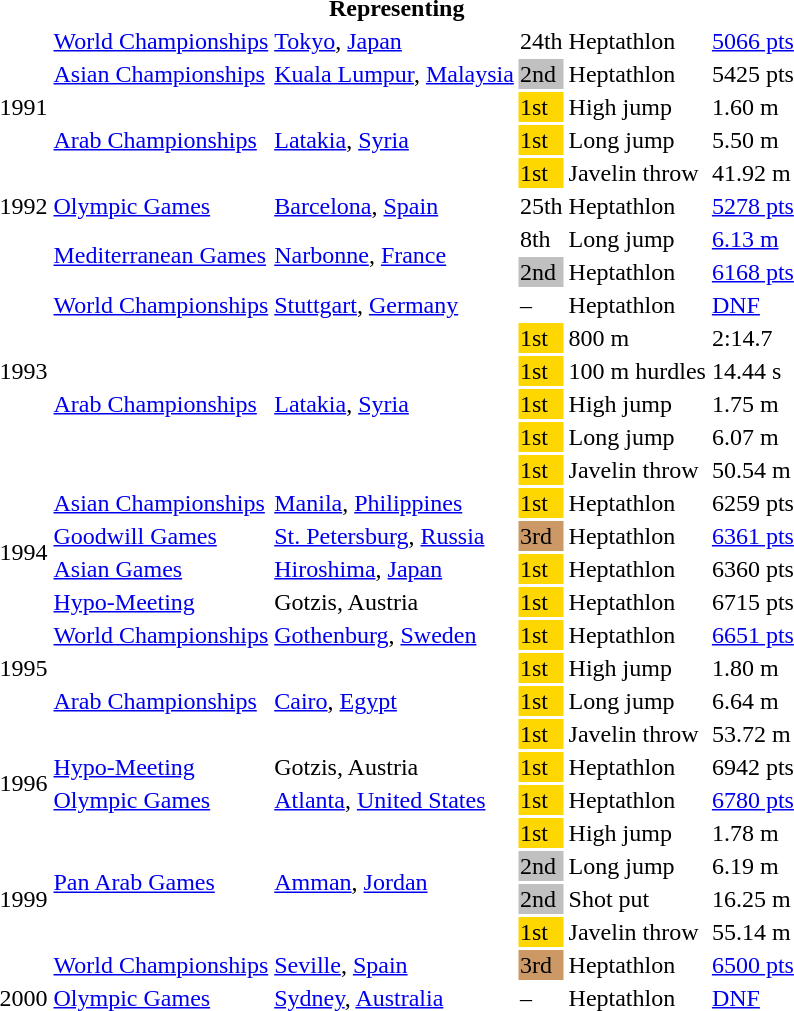<table>
<tr>
<th colspan="6">Representing </th>
</tr>
<tr>
<td rowspan=5>1991</td>
<td><a href='#'>World Championships</a></td>
<td><a href='#'>Tokyo</a>, <a href='#'>Japan</a></td>
<td>24th</td>
<td>Heptathlon</td>
<td><a href='#'>5066 pts</a></td>
</tr>
<tr>
<td><a href='#'>Asian Championships</a></td>
<td><a href='#'>Kuala Lumpur</a>, <a href='#'>Malaysia</a></td>
<td bgcolor=silver>2nd</td>
<td>Heptathlon</td>
<td>5425 pts</td>
</tr>
<tr>
<td rowspan=3><a href='#'>Arab Championships</a></td>
<td rowspan=3><a href='#'>Latakia</a>, <a href='#'>Syria</a></td>
<td bgcolor=gold>1st</td>
<td>High jump</td>
<td>1.60 m</td>
</tr>
<tr>
<td bgcolor=gold>1st</td>
<td>Long jump</td>
<td>5.50 m</td>
</tr>
<tr>
<td bgcolor=gold>1st</td>
<td>Javelin throw</td>
<td>41.92 m</td>
</tr>
<tr>
<td>1992</td>
<td><a href='#'>Olympic Games</a></td>
<td><a href='#'>Barcelona</a>, <a href='#'>Spain</a></td>
<td>25th</td>
<td>Heptathlon</td>
<td><a href='#'>5278 pts</a></td>
</tr>
<tr>
<td rowspan=9>1993</td>
<td rowspan=2><a href='#'>Mediterranean Games</a></td>
<td rowspan=2><a href='#'>Narbonne</a>, <a href='#'>France</a></td>
<td>8th</td>
<td>Long jump</td>
<td><a href='#'>6.13 m</a></td>
</tr>
<tr>
<td bgcolor=silver>2nd</td>
<td>Heptathlon</td>
<td><a href='#'>6168 pts</a></td>
</tr>
<tr>
<td><a href='#'>World Championships</a></td>
<td><a href='#'>Stuttgart</a>, <a href='#'>Germany</a></td>
<td>–</td>
<td>Heptathlon</td>
<td><a href='#'>DNF</a></td>
</tr>
<tr>
<td rowspan=5><a href='#'>Arab Championships</a></td>
<td rowspan=5><a href='#'>Latakia</a>, <a href='#'>Syria</a></td>
<td bgcolor=gold>1st</td>
<td>800 m</td>
<td>2:14.7</td>
</tr>
<tr>
<td bgcolor=gold>1st</td>
<td>100 m hurdles</td>
<td>14.44 s</td>
</tr>
<tr>
<td bgcolor=gold>1st</td>
<td>High jump</td>
<td>1.75 m</td>
</tr>
<tr>
<td bgcolor=gold>1st</td>
<td>Long jump</td>
<td>6.07 m</td>
</tr>
<tr>
<td bgcolor=gold>1st</td>
<td>Javelin throw</td>
<td>50.54 m</td>
</tr>
<tr>
<td><a href='#'>Asian Championships</a></td>
<td><a href='#'>Manila</a>, <a href='#'>Philippines</a></td>
<td bgcolor=gold>1st</td>
<td>Heptathlon</td>
<td>6259 pts</td>
</tr>
<tr>
<td rowspan=2>1994</td>
<td><a href='#'>Goodwill Games</a></td>
<td><a href='#'>St. Petersburg</a>, <a href='#'>Russia</a></td>
<td bgcolor=cc9966>3rd</td>
<td>Heptathlon</td>
<td><a href='#'>6361 pts</a></td>
</tr>
<tr>
<td><a href='#'>Asian Games</a></td>
<td><a href='#'>Hiroshima</a>, <a href='#'>Japan</a></td>
<td bgcolor=gold>1st</td>
<td>Heptathlon</td>
<td>6360 pts</td>
</tr>
<tr>
<td rowspan=5>1995</td>
<td><a href='#'>Hypo-Meeting</a></td>
<td>Gotzis, Austria</td>
<td bgcolor=gold>1st</td>
<td>Heptathlon</td>
<td>6715 pts</td>
</tr>
<tr>
<td><a href='#'>World Championships</a></td>
<td><a href='#'>Gothenburg</a>, <a href='#'>Sweden</a></td>
<td bgcolor=gold>1st</td>
<td>Heptathlon</td>
<td><a href='#'>6651 pts</a></td>
</tr>
<tr>
<td rowspan=3><a href='#'>Arab Championships</a></td>
<td rowspan=3><a href='#'>Cairo</a>, <a href='#'>Egypt</a></td>
<td bgcolor=gold>1st</td>
<td>High jump</td>
<td>1.80 m</td>
</tr>
<tr>
<td bgcolor=gold>1st</td>
<td>Long jump</td>
<td>6.64 m</td>
</tr>
<tr>
<td bgcolor=gold>1st</td>
<td>Javelin throw</td>
<td>53.72 m</td>
</tr>
<tr>
<td rowspan=2>1996</td>
<td><a href='#'>Hypo-Meeting</a></td>
<td>Gotzis, Austria</td>
<td bgcolor=gold>1st</td>
<td>Heptathlon</td>
<td>6942 pts</td>
</tr>
<tr>
<td><a href='#'>Olympic Games</a></td>
<td><a href='#'>Atlanta</a>, <a href='#'>United States</a></td>
<td bgcolor=gold>1st</td>
<td>Heptathlon</td>
<td><a href='#'>6780 pts</a></td>
</tr>
<tr>
<td rowspan=5>1999</td>
<td rowspan=4><a href='#'>Pan Arab Games</a></td>
<td rowspan=4><a href='#'>Amman</a>, <a href='#'>Jordan</a></td>
<td bgcolor=gold>1st</td>
<td>High jump</td>
<td>1.78 m</td>
</tr>
<tr>
<td bgcolor=silver>2nd</td>
<td>Long jump</td>
<td>6.19 m</td>
</tr>
<tr>
<td bgcolor=silver>2nd</td>
<td>Shot put</td>
<td>16.25 m</td>
</tr>
<tr>
<td bgcolor=gold>1st</td>
<td>Javelin throw</td>
<td>55.14 m</td>
</tr>
<tr>
<td><a href='#'>World Championships</a></td>
<td><a href='#'>Seville</a>, <a href='#'>Spain</a></td>
<td bgcolor=cc9966>3rd</td>
<td>Heptathlon</td>
<td><a href='#'>6500 pts</a></td>
</tr>
<tr>
<td>2000</td>
<td><a href='#'>Olympic Games</a></td>
<td><a href='#'>Sydney</a>, <a href='#'>Australia</a></td>
<td>–</td>
<td>Heptathlon</td>
<td><a href='#'>DNF</a></td>
</tr>
</table>
